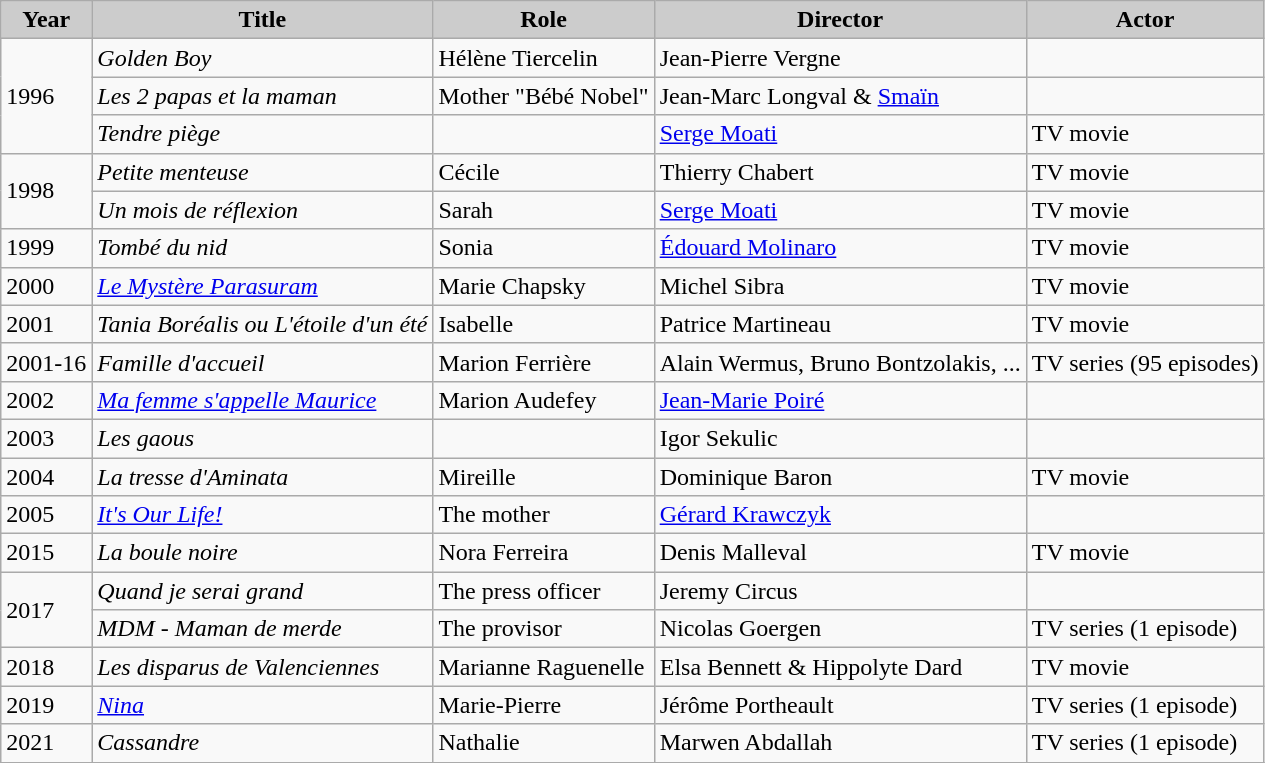<table class="wikitable">
<tr>
<th style="background: #CCCCCC;">Year</th>
<th style="background: #CCCCCC;">Title</th>
<th style="background: #CCCCCC;">Role</th>
<th style="background: #CCCCCC;">Director</th>
<th style="background: #CCCCCC;">Actor</th>
</tr>
<tr>
<td rowspan=3>1996</td>
<td><em>Golden Boy</em></td>
<td>Hélène Tiercelin</td>
<td>Jean-Pierre Vergne</td>
<td></td>
</tr>
<tr>
<td><em>Les 2 papas et la maman</em></td>
<td>Mother "Bébé Nobel"</td>
<td>Jean-Marc Longval & <a href='#'>Smaïn</a></td>
<td></td>
</tr>
<tr>
<td><em>Tendre piège</em></td>
<td></td>
<td><a href='#'>Serge Moati</a></td>
<td>TV movie</td>
</tr>
<tr>
<td rowspan=2>1998</td>
<td><em>Petite menteuse</em></td>
<td>Cécile</td>
<td>Thierry Chabert</td>
<td>TV movie</td>
</tr>
<tr>
<td><em>Un mois de réflexion</em></td>
<td>Sarah</td>
<td><a href='#'>Serge Moati</a></td>
<td>TV movie</td>
</tr>
<tr>
<td>1999</td>
<td><em>Tombé du nid</em></td>
<td>Sonia</td>
<td><a href='#'>Édouard Molinaro</a></td>
<td>TV movie</td>
</tr>
<tr>
<td>2000</td>
<td><em><a href='#'>Le Mystère Parasuram</a></em></td>
<td>Marie Chapsky</td>
<td>Michel Sibra</td>
<td>TV movie</td>
</tr>
<tr>
<td>2001</td>
<td><em>Tania Boréalis ou L'étoile d'un été</em></td>
<td>Isabelle</td>
<td>Patrice Martineau</td>
<td>TV movie</td>
</tr>
<tr>
<td>2001-16</td>
<td><em>Famille d'accueil</em></td>
<td>Marion Ferrière</td>
<td>Alain Wermus, Bruno Bontzolakis, ...</td>
<td>TV series (95 episodes)</td>
</tr>
<tr>
<td>2002</td>
<td><em><a href='#'>Ma femme s'appelle Maurice</a></em></td>
<td>Marion Audefey</td>
<td><a href='#'>Jean-Marie Poiré</a></td>
<td></td>
</tr>
<tr>
<td>2003</td>
<td><em>Les gaous</em></td>
<td></td>
<td>Igor Sekulic</td>
<td></td>
</tr>
<tr>
<td>2004</td>
<td><em>La tresse d'Aminata</em></td>
<td>Mireille</td>
<td>Dominique Baron</td>
<td>TV movie</td>
</tr>
<tr>
<td>2005</td>
<td><em><a href='#'>It's Our Life!</a></em></td>
<td>The mother</td>
<td><a href='#'>Gérard Krawczyk</a></td>
<td></td>
</tr>
<tr>
<td>2015</td>
<td><em>La boule noire</em></td>
<td>Nora Ferreira</td>
<td>Denis Malleval</td>
<td>TV movie</td>
</tr>
<tr>
<td rowspan=2>2017</td>
<td><em>Quand je serai grand</em></td>
<td>The press officer</td>
<td>Jeremy Circus</td>
<td></td>
</tr>
<tr>
<td><em>MDM - Maman de merde</em></td>
<td>The provisor</td>
<td>Nicolas Goergen</td>
<td>TV series (1 episode)</td>
</tr>
<tr>
<td>2018</td>
<td><em>Les disparus de Valenciennes</em></td>
<td>Marianne Raguenelle</td>
<td>Elsa Bennett & Hippolyte Dard</td>
<td>TV movie</td>
</tr>
<tr>
<td>2019</td>
<td><em><a href='#'>Nina</a></em></td>
<td>Marie-Pierre</td>
<td>Jérôme Portheault</td>
<td>TV series (1 episode)</td>
</tr>
<tr>
<td>2021</td>
<td><em>Cassandre</em></td>
<td>Nathalie</td>
<td>Marwen Abdallah</td>
<td>TV series (1 episode)</td>
</tr>
<tr>
</tr>
</table>
